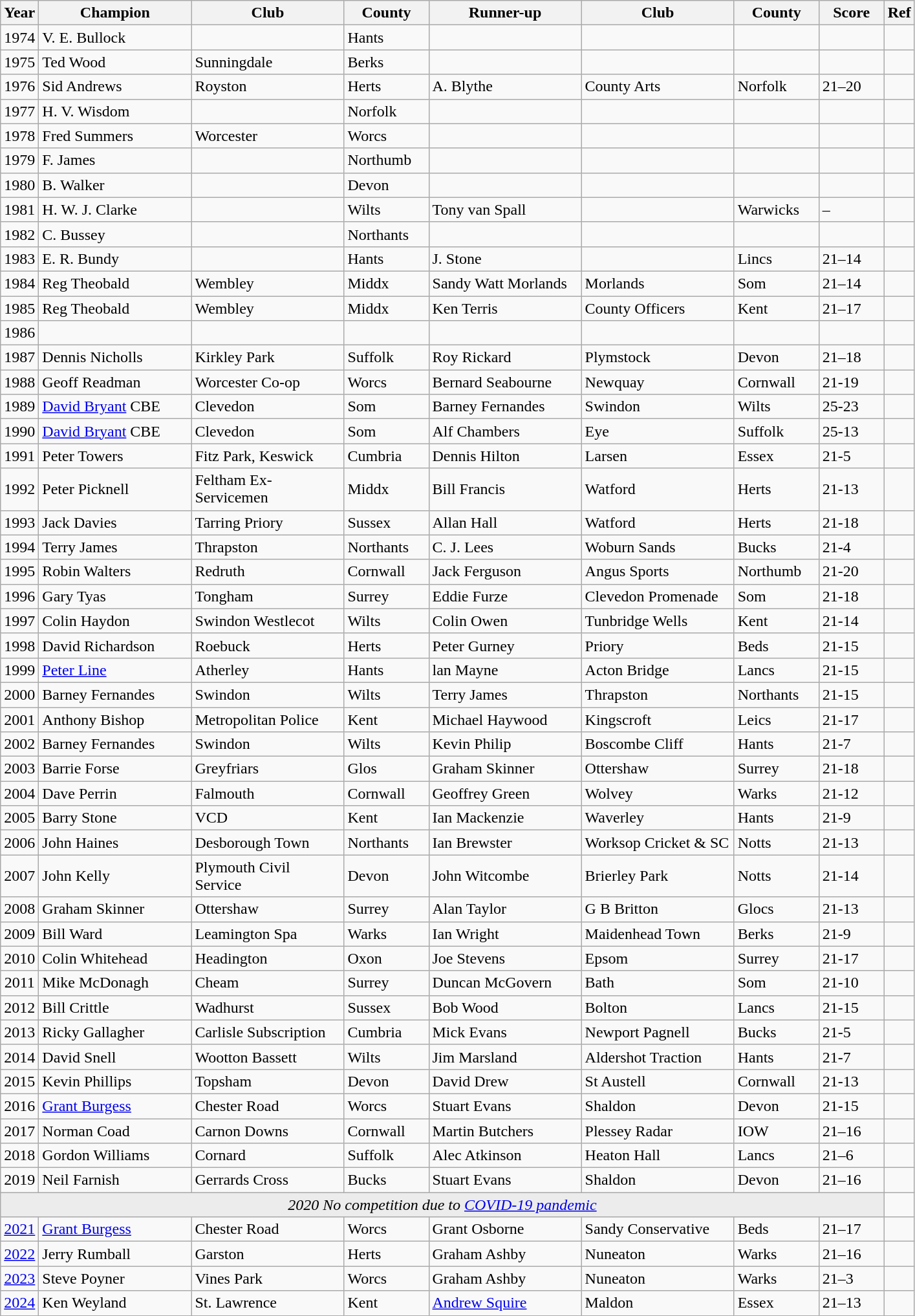<table class="wikitable">
<tr>
<th width="30">Year</th>
<th width="150">Champion</th>
<th width="150">Club</th>
<th width="80">County</th>
<th width="150">Runner-up</th>
<th width="150">Club</th>
<th width="80">County</th>
<th width="60">Score</th>
<th width="20">Ref</th>
</tr>
<tr>
<td align=center>1974</td>
<td>V. E. Bullock</td>
<td></td>
<td>Hants</td>
<td></td>
<td></td>
<td></td>
<td></td>
</tr>
<tr>
<td align=center>1975</td>
<td>Ted Wood</td>
<td>Sunningdale</td>
<td>Berks</td>
<td></td>
<td></td>
<td></td>
<td></td>
<td></td>
</tr>
<tr>
<td align=center>1976</td>
<td>Sid Andrews</td>
<td>Royston</td>
<td>Herts</td>
<td>A. Blythe</td>
<td>County Arts</td>
<td>Norfolk</td>
<td>21–20</td>
<td></td>
</tr>
<tr>
<td align=center>1977</td>
<td>H. V. Wisdom</td>
<td></td>
<td>Norfolk</td>
<td></td>
<td></td>
<td></td>
<td></td>
<td></td>
</tr>
<tr>
<td align=center>1978</td>
<td>Fred Summers</td>
<td>Worcester</td>
<td>Worcs</td>
<td></td>
<td></td>
<td></td>
<td></td>
<td></td>
</tr>
<tr>
<td align=center>1979</td>
<td>F. James</td>
<td></td>
<td>Northumb</td>
<td></td>
<td></td>
<td></td>
<td></td>
<td></td>
</tr>
<tr>
<td align=center>1980</td>
<td>B. Walker</td>
<td></td>
<td>Devon</td>
<td></td>
<td></td>
<td></td>
<td></td>
<td></td>
</tr>
<tr>
<td align=center>1981</td>
<td>H. W. J. Clarke</td>
<td></td>
<td>Wilts</td>
<td>Tony van Spall</td>
<td></td>
<td>Warwicks</td>
<td>–</td>
<td></td>
</tr>
<tr>
<td align=center>1982</td>
<td>C. Bussey</td>
<td></td>
<td>Northants</td>
<td></td>
<td></td>
<td></td>
<td></td>
<td></td>
</tr>
<tr>
<td align=center>1983</td>
<td>E. R. Bundy</td>
<td></td>
<td>Hants</td>
<td>J. Stone</td>
<td></td>
<td>Lincs</td>
<td>21–14</td>
<td></td>
</tr>
<tr>
<td align=center>1984</td>
<td>Reg Theobald</td>
<td>Wembley</td>
<td>Middx</td>
<td>Sandy Watt Morlands</td>
<td>Morlands</td>
<td>Som</td>
<td>21–14</td>
<td></td>
</tr>
<tr>
<td align=center>1985</td>
<td>Reg Theobald</td>
<td>Wembley</td>
<td>Middx</td>
<td>Ken Terris</td>
<td>County Officers</td>
<td>Kent</td>
<td>21–17</td>
<td></td>
</tr>
<tr>
<td align=center>1986</td>
<td></td>
<td></td>
<td></td>
<td></td>
<td></td>
<td></td>
<td></td>
<td></td>
</tr>
<tr>
<td align=center>1987</td>
<td>Dennis Nicholls</td>
<td>Kirkley Park</td>
<td>Suffolk</td>
<td>Roy Rickard</td>
<td>Plymstock</td>
<td>Devon</td>
<td>21–18</td>
<td></td>
</tr>
<tr>
<td align=center>1988</td>
<td>Geoff Readman</td>
<td>Worcester Co-op</td>
<td>Worcs</td>
<td>Bernard Seabourne</td>
<td>Newquay</td>
<td>Cornwall</td>
<td>21-19</td>
<td></td>
</tr>
<tr>
<td align=center>1989</td>
<td><a href='#'>David Bryant</a> CBE</td>
<td>Clevedon</td>
<td>Som</td>
<td>Barney Fernandes</td>
<td>Swindon</td>
<td>Wilts</td>
<td>25-23</td>
<td></td>
</tr>
<tr>
<td align=center>1990</td>
<td><a href='#'>David Bryant</a> CBE</td>
<td>Clevedon</td>
<td>Som</td>
<td>Alf Chambers</td>
<td>Eye</td>
<td>Suffolk</td>
<td>25-13</td>
<td></td>
</tr>
<tr>
<td align=center>1991</td>
<td>Peter Towers</td>
<td>Fitz Park, Keswick</td>
<td>Cumbria</td>
<td>Dennis Hilton</td>
<td>Larsen</td>
<td>Essex</td>
<td>21-5</td>
<td></td>
</tr>
<tr>
<td align=center>1992</td>
<td>Peter Picknell</td>
<td>Feltham Ex-Servicemen</td>
<td>Middx</td>
<td>Bill Francis</td>
<td>Watford</td>
<td>Herts</td>
<td>21-13</td>
<td></td>
</tr>
<tr>
<td align=center>1993</td>
<td>Jack Davies</td>
<td>Tarring Priory</td>
<td>Sussex</td>
<td>Allan Hall</td>
<td>Watford</td>
<td>Herts</td>
<td>21-18</td>
<td></td>
</tr>
<tr>
<td align=center>1994</td>
<td>Terry James</td>
<td>Thrapston</td>
<td>Northants</td>
<td>C. J. Lees</td>
<td>Woburn Sands</td>
<td>Bucks</td>
<td>21-4</td>
<td></td>
</tr>
<tr>
<td align=center>1995</td>
<td>Robin Walters</td>
<td>Redruth</td>
<td>Cornwall</td>
<td>Jack Ferguson</td>
<td>Angus Sports</td>
<td>Northumb</td>
<td>21-20</td>
<td></td>
</tr>
<tr>
<td align=center>1996</td>
<td>Gary Tyas</td>
<td>Tongham</td>
<td>Surrey</td>
<td>Eddie Furze</td>
<td>Clevedon Promenade</td>
<td>Som</td>
<td>21-18</td>
<td></td>
</tr>
<tr>
<td align=center>1997</td>
<td>Colin Haydon</td>
<td>Swindon Westlecot</td>
<td>Wilts</td>
<td>Colin Owen</td>
<td>Tunbridge Wells</td>
<td>Kent</td>
<td>21-14</td>
<td></td>
</tr>
<tr>
<td align=center>1998</td>
<td>David Richardson</td>
<td>Roebuck</td>
<td>Herts</td>
<td>Peter Gurney</td>
<td>Priory</td>
<td>Beds</td>
<td>21-15</td>
<td></td>
</tr>
<tr>
<td align=center>1999</td>
<td><a href='#'>Peter Line</a></td>
<td>Atherley</td>
<td>Hants</td>
<td>lan Mayne</td>
<td>Acton Bridge</td>
<td>Lancs</td>
<td>21-15</td>
<td></td>
</tr>
<tr>
<td align=center>2000</td>
<td>Barney Fernandes</td>
<td>Swindon</td>
<td>Wilts</td>
<td>Terry James</td>
<td>Thrapston</td>
<td>Northants</td>
<td>21-15</td>
<td></td>
</tr>
<tr>
<td align=center>2001</td>
<td>Anthony Bishop</td>
<td>Metropolitan Police</td>
<td>Kent</td>
<td>Michael Haywood</td>
<td>Kingscroft</td>
<td>Leics</td>
<td>21-17</td>
<td></td>
</tr>
<tr>
<td align=center>2002</td>
<td>Barney Fernandes</td>
<td>Swindon</td>
<td>Wilts</td>
<td>Kevin Philip</td>
<td>Boscombe Cliff</td>
<td>Hants</td>
<td>21-7</td>
<td></td>
</tr>
<tr>
<td align=center>2003</td>
<td>Barrie Forse</td>
<td>Greyfriars</td>
<td>Glos</td>
<td>Graham Skinner</td>
<td>Ottershaw</td>
<td>Surrey</td>
<td>21-18</td>
<td></td>
</tr>
<tr>
<td align=center>2004</td>
<td>Dave Perrin</td>
<td>Falmouth</td>
<td>Cornwall</td>
<td>Geoffrey Green</td>
<td>Wolvey</td>
<td>Warks</td>
<td>21-12</td>
<td></td>
</tr>
<tr>
<td align=center>2005</td>
<td>Barry Stone</td>
<td>VCD</td>
<td>Kent</td>
<td>Ian Mackenzie</td>
<td>Waverley</td>
<td>Hants</td>
<td>21-9</td>
<td></td>
</tr>
<tr>
<td align=center>2006</td>
<td>John Haines</td>
<td>Desborough Town</td>
<td>Northants</td>
<td>Ian Brewster</td>
<td>Worksop Cricket & SC</td>
<td>Notts</td>
<td>21-13</td>
<td></td>
</tr>
<tr>
<td align=center>2007</td>
<td>John Kelly</td>
<td>Plymouth Civil Service</td>
<td>Devon</td>
<td>John Witcombe</td>
<td>Brierley Park</td>
<td>Notts</td>
<td>21-14</td>
<td></td>
</tr>
<tr>
<td align=center>2008</td>
<td>Graham Skinner</td>
<td>Ottershaw</td>
<td>Surrey</td>
<td>Alan Taylor</td>
<td>G B Britton</td>
<td>Glocs</td>
<td>21-13</td>
<td></td>
</tr>
<tr>
<td align=center>2009</td>
<td>Bill Ward</td>
<td>Leamington Spa</td>
<td>Warks</td>
<td>Ian Wright</td>
<td>Maidenhead Town</td>
<td>Berks</td>
<td>21-9</td>
<td></td>
</tr>
<tr>
<td align=center>2010</td>
<td>Colin Whitehead</td>
<td>Headington</td>
<td>Oxon</td>
<td>Joe Stevens</td>
<td>Epsom</td>
<td>Surrey</td>
<td>21-17</td>
<td></td>
</tr>
<tr>
<td align=center>2011</td>
<td>Mike McDonagh</td>
<td>Cheam</td>
<td>Surrey</td>
<td>Duncan McGovern</td>
<td>Bath</td>
<td>Som</td>
<td>21-10</td>
<td></td>
</tr>
<tr>
<td align=center>2012</td>
<td>Bill Crittle</td>
<td>Wadhurst</td>
<td>Sussex</td>
<td>Bob Wood</td>
<td>Bolton</td>
<td>Lancs</td>
<td>21-15</td>
<td></td>
</tr>
<tr>
<td align=center>2013</td>
<td>Ricky Gallagher</td>
<td>Carlisle Subscription</td>
<td>Cumbria</td>
<td>Mick Evans</td>
<td>Newport Pagnell</td>
<td>Bucks</td>
<td>21-5</td>
<td></td>
</tr>
<tr>
<td align=center>2014</td>
<td>David Snell</td>
<td>Wootton Bassett</td>
<td>Wilts</td>
<td>Jim Marsland</td>
<td>Aldershot Traction</td>
<td>Hants</td>
<td>21-7</td>
<td></td>
</tr>
<tr>
<td align=center>2015</td>
<td>Kevin Phillips</td>
<td>Topsham</td>
<td>Devon</td>
<td>David Drew</td>
<td>St Austell</td>
<td>Cornwall</td>
<td>21-13</td>
<td></td>
</tr>
<tr>
<td align=center>2016</td>
<td><a href='#'>Grant Burgess</a></td>
<td>Chester Road</td>
<td>Worcs</td>
<td>Stuart Evans</td>
<td>Shaldon</td>
<td>Devon</td>
<td>21-15</td>
<td></td>
</tr>
<tr>
<td align=center>2017</td>
<td>Norman Coad</td>
<td>Carnon Downs</td>
<td>Cornwall</td>
<td>Martin Butchers</td>
<td>Plessey Radar</td>
<td>IOW</td>
<td>21–16</td>
<td></td>
</tr>
<tr>
<td align=center>2018</td>
<td>Gordon Williams</td>
<td>Cornard</td>
<td>Suffolk</td>
<td>Alec Atkinson</td>
<td>Heaton Hall</td>
<td>Lancs</td>
<td>21–6</td>
<td></td>
</tr>
<tr>
<td align=center>2019</td>
<td>Neil Farnish</td>
<td>Gerrards Cross</td>
<td>Bucks</td>
<td>Stuart Evans</td>
<td>Shaldon</td>
<td>Devon</td>
<td>21–16</td>
<td></td>
</tr>
<tr align=center>
<td colspan=8 bgcolor="ececec"><em>2020 No competition due to <a href='#'>COVID-19 pandemic</a></em></td>
<td align=left></td>
</tr>
<tr>
<td align=center><a href='#'>2021</a></td>
<td><a href='#'>Grant Burgess</a></td>
<td>Chester Road</td>
<td>Worcs</td>
<td>Grant Osborne</td>
<td>Sandy Conservative</td>
<td>Beds</td>
<td>21–17</td>
<td></td>
</tr>
<tr>
<td align=center><a href='#'>2022</a></td>
<td>Jerry Rumball</td>
<td>Garston</td>
<td>Herts</td>
<td>Graham Ashby</td>
<td>Nuneaton</td>
<td>Warks</td>
<td>21–16</td>
<td></td>
</tr>
<tr>
<td align=center><a href='#'>2023</a></td>
<td>Steve Poyner</td>
<td>Vines Park</td>
<td>Worcs</td>
<td>Graham Ashby</td>
<td>Nuneaton</td>
<td>Warks</td>
<td>21–3</td>
<td></td>
</tr>
<tr>
<td align=center><a href='#'>2024</a></td>
<td>Ken Weyland</td>
<td>St. Lawrence</td>
<td>Kent</td>
<td><a href='#'>Andrew Squire</a></td>
<td>Maldon</td>
<td>Essex</td>
<td>21–13</td>
<td></td>
</tr>
</table>
